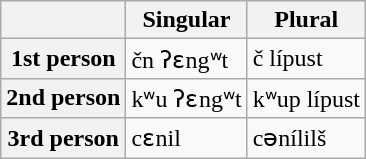<table class="wikitable">
<tr>
<th></th>
<th>Singular</th>
<th>Plural</th>
</tr>
<tr>
<th>1st person</th>
<td>čn ʔɛngʷt</td>
<td>č lípust</td>
</tr>
<tr>
<th>2nd person</th>
<td>kʷu ʔɛngʷt</td>
<td>kʷup lípust</td>
</tr>
<tr>
<th>3rd person</th>
<td>cɛnil</td>
<td>cənílilš</td>
</tr>
</table>
